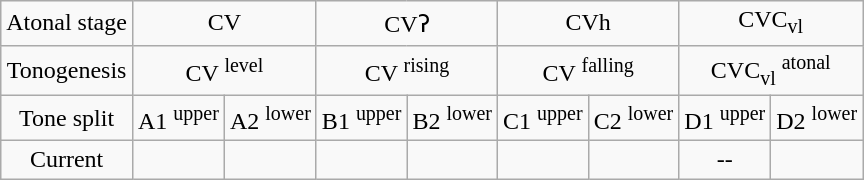<table class="wikitable" style="text-align: center;">
<tr>
<td>Atonal stage</td>
<td colspan="2">CV</td>
<td colspan="2">CVʔ</td>
<td colspan="2">CVh</td>
<td colspan="2">CVC<sub>vl</sub></td>
</tr>
<tr>
<td>Tonogenesis</td>
<td colspan="2">CV <sup>level</sup></td>
<td colspan="2">CV <sup>rising</sup></td>
<td colspan="2">CV <sup>falling</sup></td>
<td colspan="2">CVC<sub>vl</sub> <sup>atonal</sup></td>
</tr>
<tr>
<td>Tone split</td>
<td>A1 <sup>upper</sup></td>
<td>A2 <sup>lower</sup></td>
<td>B1 <sup>upper</sup></td>
<td>B2 <sup>lower</sup></td>
<td>C1 <sup>upper</sup></td>
<td>C2 <sup>lower</sup></td>
<td>D1 <sup>upper</sup></td>
<td>D2 <sup>lower</sup></td>
</tr>
<tr>
<td>Current</td>
<td></td>
<td></td>
<td></td>
<td></td>
<td></td>
<td></td>
<td>--</td>
<td></td>
</tr>
</table>
